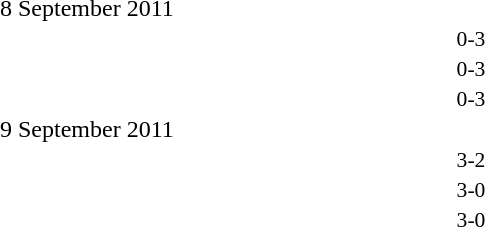<table style="width:50%;" cellspacing="1">
<tr>
<th width=15%></th>
<th width=10%></th>
<th width=15%></th>
</tr>
<tr>
<td>8 September 2011</td>
</tr>
<tr style=font-size:90%>
<td align=right></td>
<td align=center>0-3</td>
<td></td>
</tr>
<tr style=font-size:90%>
<td align=right></td>
<td align=center>0-3</td>
<td></td>
</tr>
<tr style=font-size:90%>
<td align=right></td>
<td align=center>0-3</td>
<td></td>
</tr>
<tr>
<td>9 September 2011</td>
</tr>
<tr style=font-size:90%>
<td align=right></td>
<td align=center>3-2</td>
<td></td>
</tr>
<tr style=font-size:90%>
<td align=right></td>
<td align=center>3-0</td>
<td></td>
</tr>
<tr style=font-size:90%>
<td align=right></td>
<td align=center>3-0</td>
<td></td>
</tr>
</table>
